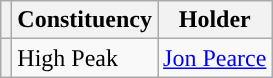<table class="wikitable">
<tr>
<th></th>
<th>Constituency</th>
<th>Holder</th>
</tr>
<tr>
<th style="background-color: "></th>
<td>High Peak</td>
<td><a href='#'>Jon Pearce</a></td>
</tr>
</table>
